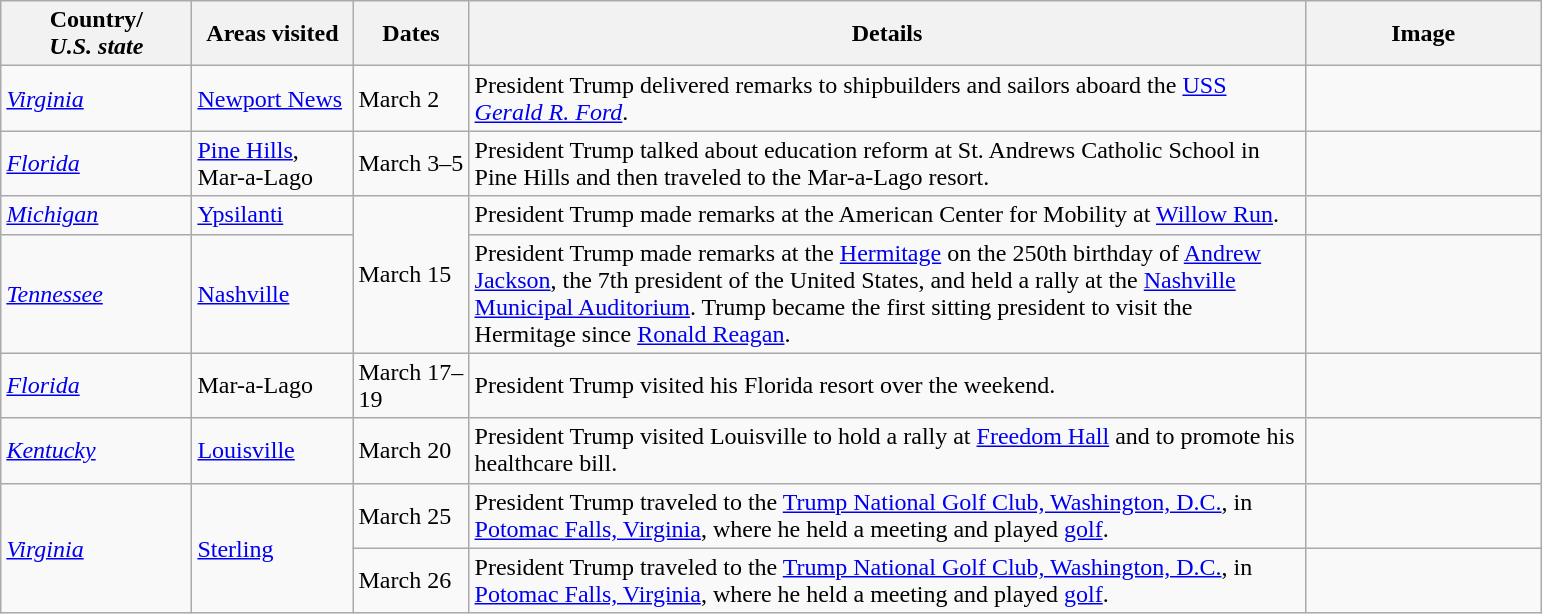<table class="wikitable" style="margin: 1em auto 1em auto">
<tr>
<th width=120>Country/<br><em>U.S. state</em></th>
<th width=100>Areas visited</th>
<th width=70>Dates</th>
<th width=550>Details</th>
<th width=150>Image</th>
</tr>
<tr>
<td> <em><a href='#'>Virginia</a></em></td>
<td><a href='#'>Newport News</a></td>
<td>March 2</td>
<td>President Trump delivered remarks to shipbuilders and sailors aboard the <a href='#'>USS <em>Gerald R. Ford</em></a>.</td>
<td></td>
</tr>
<tr>
<td> <em><a href='#'>Florida</a></em></td>
<td><a href='#'>Pine Hills</a>,<br> Mar-a-Lago</td>
<td>March 3–5</td>
<td>President Trump talked about education reform at St. Andrews Catholic School in Pine Hills and then traveled to the Mar-a-Lago resort.</td>
<td></td>
</tr>
<tr>
<td> <em><a href='#'>Michigan</a></em></td>
<td><a href='#'>Ypsilanti</a></td>
<td rowspan=2">March 15</td>
<td>President Trump made remarks at the American Center for Mobility at <a href='#'>Willow Run</a>.</td>
<td></td>
</tr>
<tr>
<td> <em><a href='#'>Tennessee</a></em></td>
<td><a href='#'>Nashville</a></td>
<td>President Trump made remarks at the <a href='#'>Hermitage</a> on the 250th birthday of <a href='#'>Andrew Jackson</a>, the 7th president of the United States, and held a rally at the <a href='#'>Nashville Municipal Auditorium</a>. Trump became the first sitting president to visit the Hermitage since <a href='#'>Ronald Reagan</a>.</td>
<td></td>
</tr>
<tr>
<td> <em><a href='#'>Florida</a></em></td>
<td>Mar-a-Lago</td>
<td>March 17–19</td>
<td>President Trump visited his Florida resort over the weekend.</td>
<td></td>
</tr>
<tr>
<td> <em><a href='#'>Kentucky</a></em></td>
<td><a href='#'>Louisville</a></td>
<td>March 20</td>
<td>President Trump visited Louisville to hold a rally at <a href='#'>Freedom Hall</a> and to promote his healthcare bill.</td>
<td></td>
</tr>
<tr>
<td rowspan="2"> <em><a href='#'>Virginia</a></em></td>
<td rowspan="2"><a href='#'>Sterling</a></td>
<td>March 25</td>
<td>President Trump traveled to the <a href='#'>Trump National Golf Club, Washington, D.C.</a>, in <a href='#'>Potomac Falls, Virginia</a>, where he held a meeting and played <a href='#'>golf</a>.</td>
<td></td>
</tr>
<tr>
<td>March 26</td>
<td>President Trump traveled to the <a href='#'>Trump National Golf Club, Washington, D.C.</a>, in <a href='#'>Potomac Falls, Virginia</a>, where he held a meeting and played <a href='#'>golf</a>.</td>
<td></td>
</tr>
</table>
